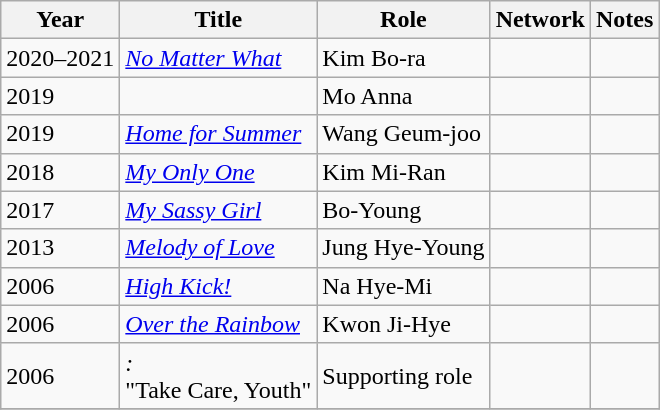<table class="wikitable sortable">
<tr>
<th>Year</th>
<th>Title</th>
<th>Role</th>
<th>Network</th>
<th>Notes</th>
</tr>
<tr>
<td>2020–2021</td>
<td><em><a href='#'>No Matter What</a></em></td>
<td>Kim Bo-ra</td>
<td></td>
<td></td>
</tr>
<tr>
<td>2019</td>
<td><em></em></td>
<td>Mo Anna</td>
<td></td>
<td></td>
</tr>
<tr>
<td>2019</td>
<td><em><a href='#'>Home for Summer</a></em></td>
<td>Wang Geum-joo</td>
<td></td>
<td></td>
</tr>
<tr>
<td>2018</td>
<td><em><a href='#'>My Only One</a></em></td>
<td>Kim Mi-Ran</td>
<td></td>
<td></td>
</tr>
<tr>
<td>2017</td>
<td><em><a href='#'>My Sassy Girl</a></em></td>
<td>Bo-Young</td>
<td></td>
<td></td>
</tr>
<tr>
<td>2013</td>
<td><em><a href='#'>Melody of Love</a></em></td>
<td>Jung Hye-Young</td>
<td></td>
<td></td>
</tr>
<tr>
<td>2006</td>
<td><em> <a href='#'>High Kick!</a></em></td>
<td>Na Hye-Mi</td>
<td></td>
<td></td>
</tr>
<tr>
<td>2006</td>
<td><em><a href='#'>Over the Rainbow</a></em></td>
<td>Kwon Ji-Hye</td>
<td></td>
<td></td>
</tr>
<tr>
<td>2006</td>
<td><em>:</em><br>"Take Care, Youth"</td>
<td>Supporting role</td>
<td></td>
<td></td>
</tr>
<tr>
</tr>
</table>
